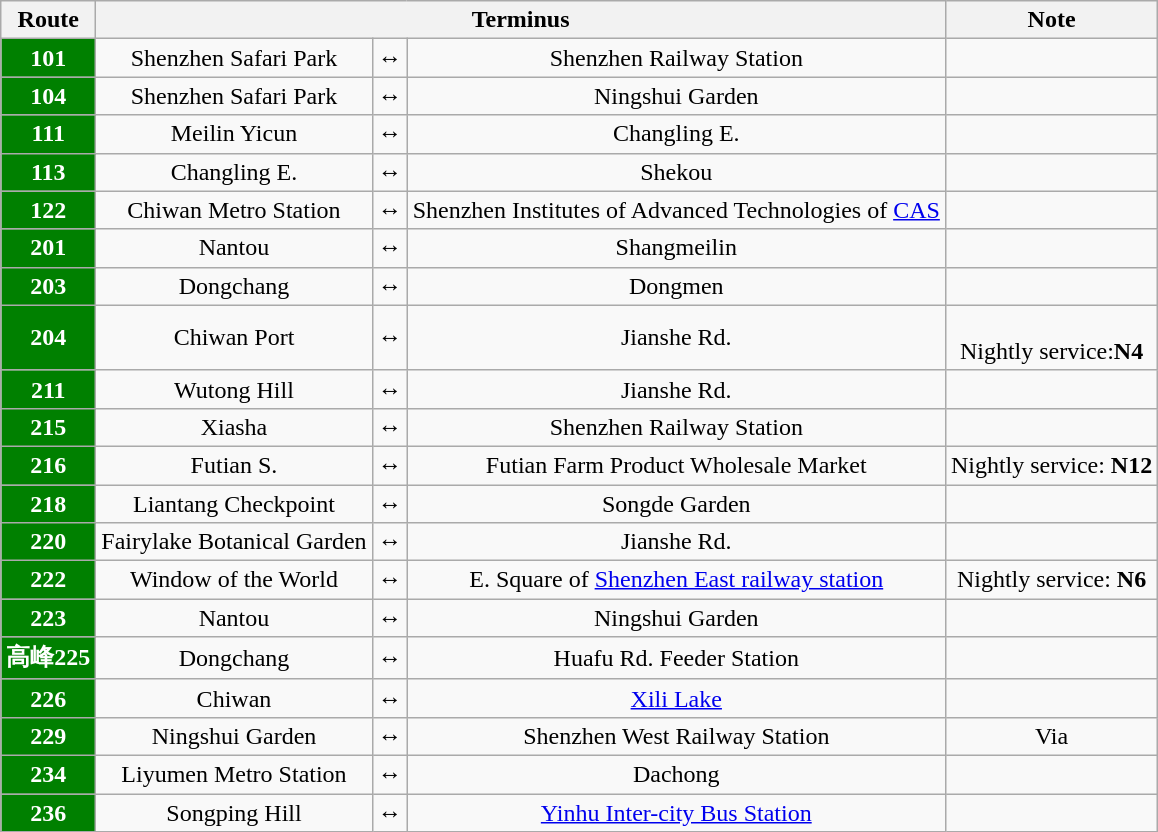<table class="wikitable" style="text-align: center;">
<tr>
<th>Route</th>
<th colspan="3">Terminus</th>
<th>Note</th>
</tr>
<tr>
<td style="background:green;color:white"><strong>101</strong></td>
<td>Shenzhen Safari Park</td>
<td>↔</td>
<td>Shenzhen Railway Station</td>
<td></td>
</tr>
<tr>
<td style="background:green;color:white"><strong>104</strong></td>
<td>Shenzhen Safari Park</td>
<td>↔</td>
<td>Ningshui Garden</td>
<td></td>
</tr>
<tr>
<td style="background:green;color:white"><strong>111</strong></td>
<td>Meilin Yicun</td>
<td>↔</td>
<td>Changling E.</td>
<td></td>
</tr>
<tr>
<td style="background:green;color:white"><strong>113</strong></td>
<td>Changling E.</td>
<td>↔</td>
<td>Shekou</td>
<td></td>
</tr>
<tr>
<td style="background:green;color:white"><strong>122</strong></td>
<td>Chiwan Metro Station</td>
<td>↔</td>
<td>Shenzhen Institutes of Advanced Technologies of <a href='#'>CAS</a></td>
<td></td>
</tr>
<tr>
<td style="background:green;color:white"><strong>201</strong></td>
<td>Nantou</td>
<td>↔</td>
<td>Shangmeilin</td>
<td></td>
</tr>
<tr>
<td style="background:green;color:white"><strong>203</strong></td>
<td>Dongchang</td>
<td>↔</td>
<td>Dongmen</td>
<td></td>
</tr>
<tr>
<td style="background:green;color:white"><strong>204</strong></td>
<td>Chiwan Port</td>
<td>↔</td>
<td>Jianshe Rd.</td>
<td><br>Nightly service:<strong>N4</strong></td>
</tr>
<tr>
<td style="background:green;color:white"><strong>211</strong></td>
<td>Wutong Hill</td>
<td>↔</td>
<td>Jianshe Rd.</td>
<td></td>
</tr>
<tr>
<td style="background:green;color:white"><strong>215</strong></td>
<td>Xiasha</td>
<td>↔</td>
<td>Shenzhen Railway Station</td>
<td></td>
</tr>
<tr>
<td style="background:green;color:white"><strong>216</strong></td>
<td>Futian S.</td>
<td>↔</td>
<td>Futian Farm Product Wholesale Market</td>
<td>Nightly service: <strong>N12</strong></td>
</tr>
<tr>
<td style="background:green;color:white"><strong>218</strong></td>
<td>Liantang Checkpoint</td>
<td>↔</td>
<td>Songde Garden</td>
<td></td>
</tr>
<tr>
<td style="background:green;color:white"><strong>220</strong></td>
<td>Fairylake Botanical Garden</td>
<td>↔</td>
<td>Jianshe Rd.</td>
<td></td>
</tr>
<tr>
<td style="background:green;color:white"><strong>222</strong></td>
<td>Window of the World</td>
<td>↔</td>
<td>E. Square of <a href='#'>Shenzhen East railway station</a></td>
<td>Nightly service: <strong>N6</strong></td>
</tr>
<tr>
<td style="background:green;color:white"><strong>223</strong></td>
<td>Nantou</td>
<td>↔</td>
<td>Ningshui Garden</td>
<td></td>
</tr>
<tr>
<td style="background:green;color:white"><strong>高峰225</strong></td>
<td>Dongchang</td>
<td>↔</td>
<td>Huafu Rd. Feeder Station</td>
<td></td>
</tr>
<tr>
<td style="background:green;color:white"><strong>226</strong></td>
<td>Chiwan</td>
<td>↔</td>
<td><a href='#'>Xili Lake</a></td>
<td></td>
</tr>
<tr>
<td style="background:green;color:white"><strong>229</strong></td>
<td>Ningshui Garden</td>
<td>↔</td>
<td>Shenzhen West Railway Station</td>
<td>Via </td>
</tr>
<tr>
<td style="background:green;color:white"><strong>234</strong></td>
<td>Liyumen Metro Station</td>
<td>↔</td>
<td>Dachong</td>
<td></td>
</tr>
<tr>
<td style="background:green;color:white"><strong>236</strong></td>
<td>Songping Hill</td>
<td>↔</td>
<td><a href='#'>Yinhu Inter-city Bus Station</a></td>
<td></td>
</tr>
</table>
